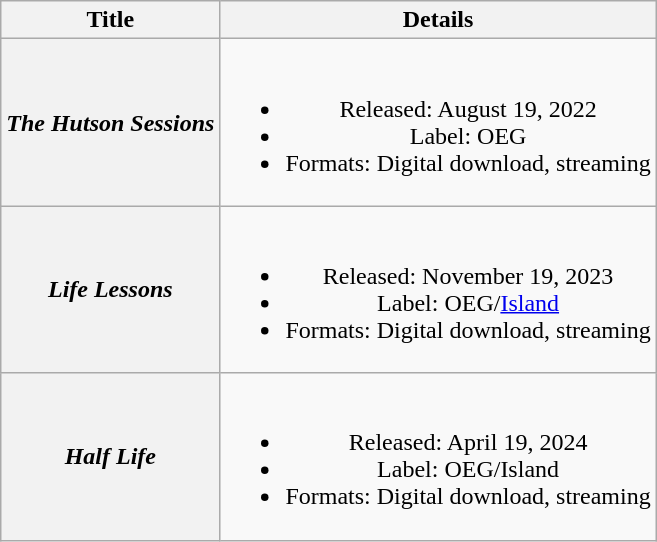<table class="wikitable plainrowheaders" style="text-align:center;">
<tr>
<th scope="col">Title</th>
<th scope="col">Details</th>
</tr>
<tr>
<th scope="row"><em>The Hutson Sessions</em></th>
<td><br><ul><li>Released: August 19, 2022</li><li>Label: OEG</li><li>Formats: Digital download, streaming</li></ul></td>
</tr>
<tr>
<th scope="row"><em>Life Lessons</em></th>
<td><br><ul><li>Released: November 19, 2023</li><li>Label: OEG/<a href='#'>Island</a></li><li>Formats: Digital download, streaming</li></ul></td>
</tr>
<tr>
<th scope="row"><em>Half Life</em></th>
<td><br><ul><li>Released: April 19, 2024</li><li>Label: OEG/Island</li><li>Formats: Digital download, streaming</li></ul></td>
</tr>
</table>
